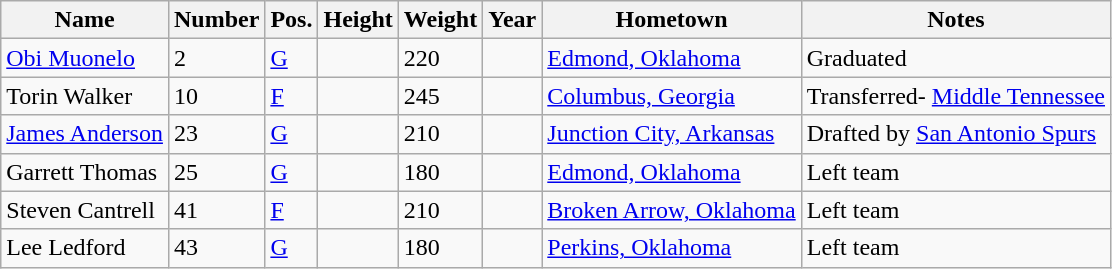<table class="wikitable sortable" border="1">
<tr>
<th>Name</th>
<th>Number</th>
<th>Pos.</th>
<th>Height</th>
<th>Weight</th>
<th>Year</th>
<th>Hometown</th>
<th class="unsortable">Notes</th>
</tr>
<tr>
<td><a href='#'>Obi Muonelo</a></td>
<td>2</td>
<td><a href='#'>G</a></td>
<td></td>
<td>220</td>
<td></td>
<td><a href='#'>Edmond, Oklahoma</a></td>
<td>Graduated</td>
</tr>
<tr>
<td>Torin Walker</td>
<td>10</td>
<td><a href='#'>F</a></td>
<td></td>
<td>245</td>
<td></td>
<td><a href='#'>Columbus, Georgia</a></td>
<td>Transferred- <a href='#'>Middle Tennessee</a></td>
</tr>
<tr>
<td><a href='#'>James Anderson</a></td>
<td>23</td>
<td><a href='#'>G</a></td>
<td></td>
<td>210</td>
<td></td>
<td><a href='#'>Junction City, Arkansas</a></td>
<td>Drafted by <a href='#'>San Antonio Spurs</a></td>
</tr>
<tr>
<td>Garrett Thomas</td>
<td>25</td>
<td><a href='#'>G</a></td>
<td></td>
<td>180</td>
<td></td>
<td><a href='#'>Edmond, Oklahoma</a></td>
<td>Left team</td>
</tr>
<tr>
<td>Steven Cantrell</td>
<td>41</td>
<td><a href='#'>F</a></td>
<td></td>
<td>210</td>
<td></td>
<td><a href='#'>Broken Arrow, Oklahoma</a></td>
<td>Left team</td>
</tr>
<tr>
<td>Lee Ledford</td>
<td>43</td>
<td><a href='#'>G</a></td>
<td></td>
<td>180</td>
<td></td>
<td><a href='#'>Perkins, Oklahoma</a></td>
<td>Left team</td>
</tr>
</table>
